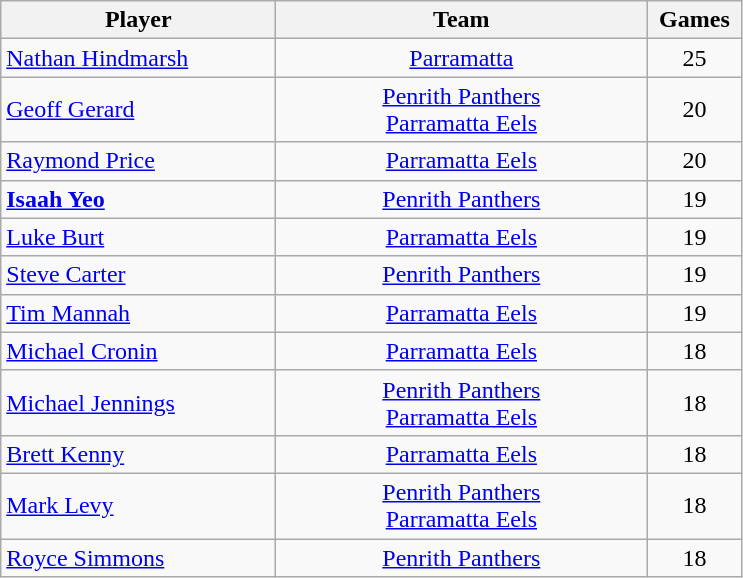<table class="wikitable" style="text-align:center;">
<tr>
<th style="width:11em">Player</th>
<th style="width:15em">Team</th>
<th style="width:3.5em">Games</th>
</tr>
<tr>
<td style="text-align:left;"><a href='#'>Nathan Hindmarsh</a></td>
<td> <a href='#'>Parramatta</a></td>
<td>25</td>
</tr>
<tr>
<td style="text-align:left;"><a href='#'>Geoff Gerard</a></td>
<td> <a href='#'>Penrith Panthers</a><br> <a href='#'>Parramatta Eels</a></td>
<td>20</td>
</tr>
<tr>
<td style="text-align:left;"><a href='#'>Raymond Price</a></td>
<td> <a href='#'>Parramatta Eels</a></td>
<td>20</td>
</tr>
<tr>
<td style="text-align:left;"><strong><a href='#'>Isaah Yeo</a></strong></td>
<td> <a href='#'>Penrith Panthers</a></td>
<td>19</td>
</tr>
<tr>
<td style="text-align:left;"><a href='#'>Luke Burt</a></td>
<td> <a href='#'>Parramatta Eels</a></td>
<td>19</td>
</tr>
<tr>
<td style="text-align:left;"><a href='#'>Steve Carter</a></td>
<td> <a href='#'>Penrith Panthers</a></td>
<td>19</td>
</tr>
<tr>
<td style="text-align:left;"><a href='#'>Tim Mannah</a></td>
<td> <a href='#'>Parramatta Eels</a></td>
<td>19</td>
</tr>
<tr>
<td style="text-align:left;"><a href='#'>Michael Cronin</a></td>
<td> <a href='#'>Parramatta Eels</a></td>
<td>18</td>
</tr>
<tr>
<td style="text-align:left;"><a href='#'>Michael Jennings</a></td>
<td> <a href='#'>Penrith Panthers</a><br> <a href='#'>Parramatta Eels</a></td>
<td>18</td>
</tr>
<tr>
<td style="text-align:left;"><a href='#'>Brett Kenny</a></td>
<td> <a href='#'>Parramatta Eels</a></td>
<td>18</td>
</tr>
<tr>
<td style="text-align:left;"><a href='#'>Mark Levy</a></td>
<td> <a href='#'>Penrith Panthers</a><br> <a href='#'>Parramatta Eels</a></td>
<td>18</td>
</tr>
<tr>
<td style="text-align:left;"><a href='#'>Royce Simmons</a></td>
<td> <a href='#'>Penrith Panthers</a></td>
<td>18</td>
</tr>
</table>
